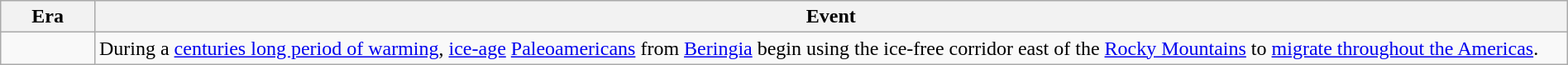<table class="wikitable" style="width:100%;">
<tr>
<th style="width:6%">Era</th>
<th>Event</th>
</tr>
<tr>
<td align=center></td>
<td>During a <a href='#'>centuries long period of warming</a>, <a href='#'>ice-age</a> <a href='#'>Paleoamericans</a> from <a href='#'>Beringia</a> begin using the ice-free corridor east of the <a href='#'>Rocky Mountains</a> to <a href='#'>migrate throughout the Americas</a>.</td>
</tr>
</table>
